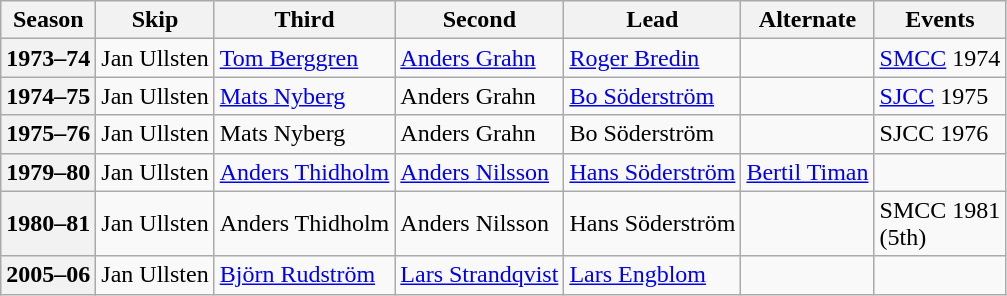<table class="wikitable">
<tr>
<th scope="col">Season</th>
<th scope="col">Skip</th>
<th scope="col">Third</th>
<th scope="col">Second</th>
<th scope="col">Lead</th>
<th scope="col">Alternate</th>
<th scope="col">Events</th>
</tr>
<tr>
<th scope="row">1973–74</th>
<td>Jan Ullsten</td>
<td><a href='#'>Tom Berggren</a></td>
<td><a href='#'>Anders Grahn</a></td>
<td><a href='#'>Roger Bredin</a></td>
<td></td>
<td><a href='#'>SMCC</a> 1974 <br> </td>
</tr>
<tr>
<th scope="row">1974–75</th>
<td>Jan Ullsten</td>
<td><a href='#'>Mats Nyberg</a></td>
<td>Anders Grahn</td>
<td><a href='#'>Bo Söderström</a></td>
<td></td>
<td><a href='#'>SJCC</a> 1975 <br> </td>
</tr>
<tr>
<th scope="row">1975–76</th>
<td>Jan Ullsten</td>
<td>Mats Nyberg</td>
<td>Anders Grahn</td>
<td>Bo Söderström</td>
<td></td>
<td>SJCC 1976 <br> </td>
</tr>
<tr>
<th scope="row">1979–80</th>
<td>Jan Ullsten</td>
<td><a href='#'>Anders Thidholm</a></td>
<td><a href='#'>Anders Nilsson</a></td>
<td><a href='#'>Hans Söderström</a></td>
<td><a href='#'>Bertil Timan</a></td>
<td> </td>
</tr>
<tr>
<th scope="row">1980–81</th>
<td>Jan Ullsten</td>
<td>Anders Thidholm</td>
<td>Anders Nilsson</td>
<td>Hans Söderström</td>
<td></td>
<td>SMCC 1981 <br> (5th)</td>
</tr>
<tr>
<th scope="row">2005–06</th>
<td>Jan Ullsten</td>
<td><a href='#'>Björn Rudström</a></td>
<td><a href='#'>Lars Strandqvist</a></td>
<td><a href='#'>Lars Engblom</a></td>
<td></td>
<td> </td>
</tr>
</table>
